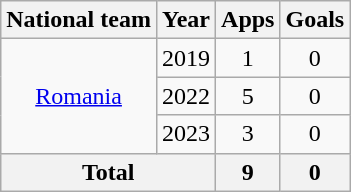<table class="wikitable" style="text-align:center">
<tr>
<th>National team</th>
<th>Year</th>
<th>Apps</th>
<th>Goals</th>
</tr>
<tr>
<td rowspan="3"><a href='#'>Romania</a></td>
<td>2019</td>
<td>1</td>
<td>0</td>
</tr>
<tr>
<td>2022</td>
<td>5</td>
<td>0</td>
</tr>
<tr>
<td>2023</td>
<td>3</td>
<td>0</td>
</tr>
<tr>
<th colspan="2">Total</th>
<th>9</th>
<th>0</th>
</tr>
</table>
